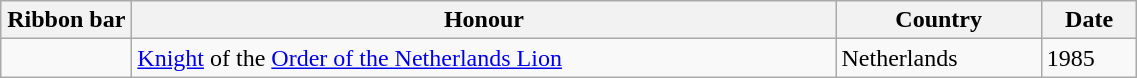<table class="wikitable" style="width:60%;">
<tr>
<th style="width:80px;">Ribbon bar</th>
<th>Honour</th>
<th>Country</th>
<th>Date</th>
</tr>
<tr>
<td></td>
<td><a href='#'>Knight</a> of the <a href='#'>Order of the Netherlands Lion</a></td>
<td>Netherlands</td>
<td>1985</td>
</tr>
</table>
